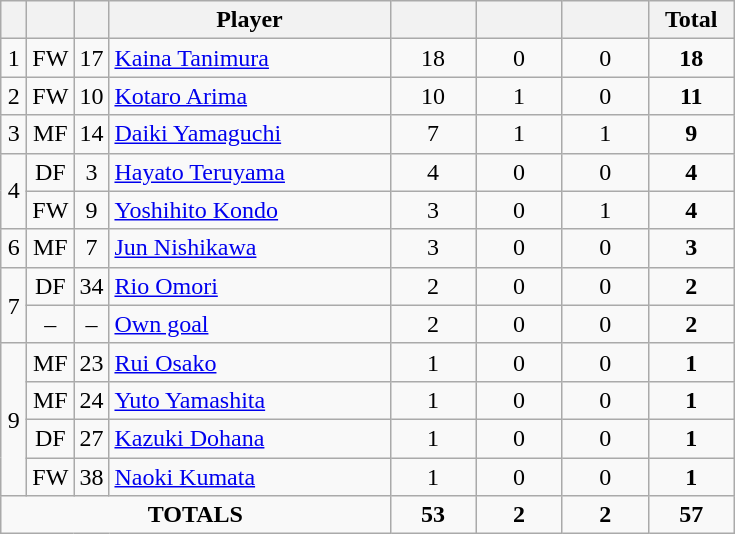<table class="wikitable sortable" style="text-align:center">
<tr>
<th width=10></th>
<th width=10></th>
<th width=10></th>
<th width=180>Player</th>
<th width=50></th>
<th width=50></th>
<th width=50></th>
<th width=50>Total</th>
</tr>
<tr>
<td rowspan="1">1</td>
<td>FW</td>
<td>17</td>
<td align="left"> <a href='#'>Kaina Tanimura</a></td>
<td>18</td>
<td>0</td>
<td>0</td>
<td><strong>18</strong></td>
</tr>
<tr>
<td rowspan="1">2</td>
<td>FW</td>
<td>10</td>
<td align="left"> <a href='#'>Kotaro Arima</a></td>
<td>10</td>
<td>1</td>
<td>0</td>
<td><strong>11</strong></td>
</tr>
<tr>
<td rowspan="1">3</td>
<td>MF</td>
<td>14</td>
<td align="left"> <a href='#'>Daiki Yamaguchi</a></td>
<td>7</td>
<td>1</td>
<td>1</td>
<td><strong>9</strong></td>
</tr>
<tr>
<td rowspan="2">4</td>
<td>DF</td>
<td>3</td>
<td align="left"> <a href='#'>Hayato Teruyama</a></td>
<td>4</td>
<td>0</td>
<td>0</td>
<td><strong>4</strong></td>
</tr>
<tr>
<td>FW</td>
<td>9</td>
<td align="left"> <a href='#'>Yoshihito Kondo</a></td>
<td>3</td>
<td>0</td>
<td>1</td>
<td><strong>4</strong></td>
</tr>
<tr>
<td rowspan="1">6</td>
<td>MF</td>
<td>7</td>
<td align="left"> <a href='#'>Jun Nishikawa</a></td>
<td>3</td>
<td>0</td>
<td>0</td>
<td><strong>3</strong></td>
</tr>
<tr>
<td rowspan="2">7</td>
<td>DF</td>
<td>34</td>
<td align="left"> <a href='#'>Rio Omori</a></td>
<td>2</td>
<td>0</td>
<td>0</td>
<td><strong>2</strong></td>
</tr>
<tr>
<td>–</td>
<td>–</td>
<td align="left"><a href='#'>Own goal</a></td>
<td>2</td>
<td>0</td>
<td>0</td>
<td><strong>2</strong></td>
</tr>
<tr>
<td rowspan="4">9</td>
<td>MF</td>
<td>23</td>
<td align="left"> <a href='#'>Rui Osako</a></td>
<td>1</td>
<td>0</td>
<td>0</td>
<td><strong>1</strong></td>
</tr>
<tr>
<td>MF</td>
<td>24</td>
<td align="left"> <a href='#'>Yuto Yamashita</a></td>
<td>1</td>
<td>0</td>
<td>0</td>
<td><strong>1</strong></td>
</tr>
<tr>
<td>DF</td>
<td>27</td>
<td align="left"> <a href='#'>Kazuki Dohana</a></td>
<td>1</td>
<td>0</td>
<td>0</td>
<td><strong>1</strong></td>
</tr>
<tr>
<td>FW</td>
<td>38</td>
<td align="left"> <a href='#'>Naoki Kumata</a></td>
<td>1</td>
<td>0</td>
<td>0</td>
<td><strong>1</strong></td>
</tr>
<tr>
<td colspan="4"><strong>TOTALS</strong></td>
<td><strong>53</strong></td>
<td><strong>2</strong></td>
<td><strong>2</strong></td>
<td><strong>57</strong></td>
</tr>
</table>
